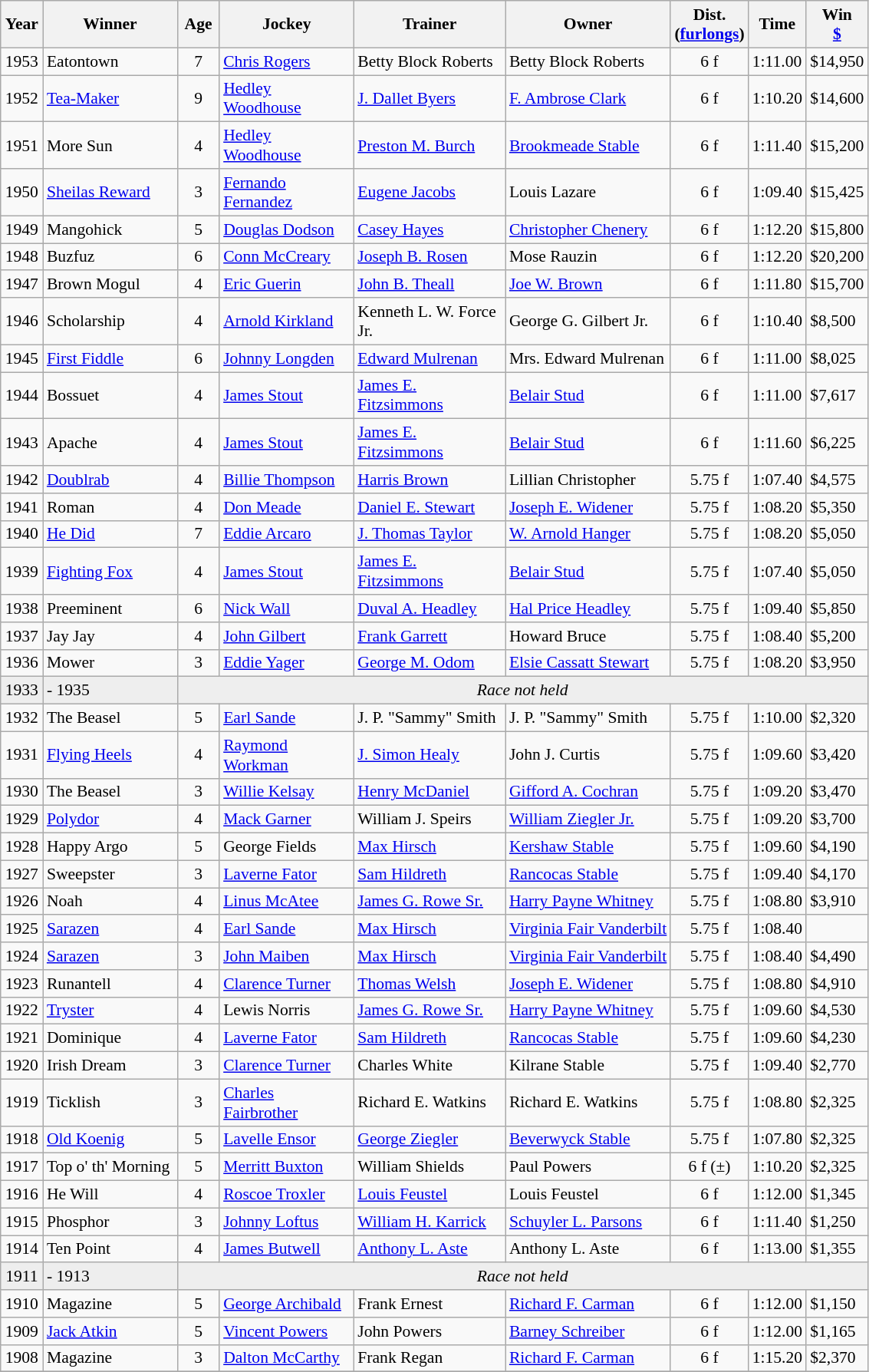<table class="wikitable sortable" style="font-size:90%">
<tr>
<th style="width:30px">Year<br></th>
<th style="width:110px">Winner<br></th>
<th style="width:30px">Age<br></th>
<th style="width:110px">Jockey<br></th>
<th style="width:125px">Trainer<br></th>
<th>Owner<br></th>
<th style="width:25px">Dist.<br> <span>(<a href='#'>furlongs</a>)</span></th>
<th style="width:25px">Time<br></th>
<th style="width:30px">Win<br><a href='#'>$</a></th>
</tr>
<tr>
<td align=center>1953</td>
<td>Eatontown</td>
<td align=center>7</td>
<td><a href='#'>Chris Rogers</a></td>
<td>Betty Block Roberts</td>
<td>Betty Block Roberts</td>
<td align=center>6 f</td>
<td>1:11.00</td>
<td>$14,950</td>
</tr>
<tr>
<td align=center>1952</td>
<td><a href='#'>Tea-Maker</a></td>
<td align=center>9</td>
<td><a href='#'>Hedley Woodhouse</a></td>
<td><a href='#'>J. Dallet Byers</a></td>
<td><a href='#'>F. Ambrose Clark</a></td>
<td align=center>6 f</td>
<td>1:10.20</td>
<td>$14,600</td>
</tr>
<tr>
<td align=center>1951</td>
<td>More Sun</td>
<td align=center>4</td>
<td><a href='#'>Hedley Woodhouse</a></td>
<td><a href='#'>Preston M. Burch</a></td>
<td><a href='#'>Brookmeade Stable</a></td>
<td align=center>6 f</td>
<td>1:11.40</td>
<td>$15,200</td>
</tr>
<tr>
<td align=center>1950</td>
<td><a href='#'>Sheilas Reward</a></td>
<td align=center>3</td>
<td><a href='#'>Fernando Fernandez</a></td>
<td><a href='#'>Eugene Jacobs</a></td>
<td>Louis Lazare</td>
<td align=center>6 f</td>
<td>1:09.40</td>
<td>$15,425</td>
</tr>
<tr>
<td align=center>1949</td>
<td>Mangohick</td>
<td align=center>5</td>
<td><a href='#'>Douglas Dodson</a></td>
<td><a href='#'>Casey Hayes</a></td>
<td><a href='#'>Christopher Chenery</a></td>
<td align=center>6 f</td>
<td>1:12.20</td>
<td>$15,800</td>
</tr>
<tr>
<td align=center>1948</td>
<td>Buzfuz</td>
<td align=center>6</td>
<td><a href='#'>Conn McCreary</a></td>
<td><a href='#'>Joseph B. Rosen</a></td>
<td>Mose Rauzin</td>
<td align=center>6 f</td>
<td>1:12.20</td>
<td>$20,200</td>
</tr>
<tr>
<td align=center>1947</td>
<td>Brown Mogul</td>
<td align=center>4</td>
<td><a href='#'>Eric Guerin</a></td>
<td><a href='#'>John B. Theall</a></td>
<td><a href='#'>Joe W. Brown</a></td>
<td align=center>6 f</td>
<td>1:11.80</td>
<td>$15,700</td>
</tr>
<tr>
<td align=center>1946</td>
<td>Scholarship</td>
<td align=center>4</td>
<td><a href='#'>Arnold Kirkland</a></td>
<td>Kenneth L. W. Force Jr.</td>
<td>George G. Gilbert Jr.</td>
<td align=center>6 f</td>
<td>1:10.40</td>
<td>$8,500</td>
</tr>
<tr>
<td align=center>1945</td>
<td><a href='#'>First Fiddle</a></td>
<td align=center>6</td>
<td><a href='#'>Johnny Longden</a></td>
<td><a href='#'>Edward Mulrenan</a></td>
<td>Mrs. Edward Mulrenan</td>
<td align=center>6 f</td>
<td>1:11.00</td>
<td>$8,025</td>
</tr>
<tr>
<td align=center>1944</td>
<td>Bossuet</td>
<td align=center>4</td>
<td><a href='#'>James Stout</a></td>
<td><a href='#'>James E. Fitzsimmons</a></td>
<td><a href='#'>Belair Stud</a></td>
<td align=center>6 f</td>
<td>1:11.00</td>
<td>$7,617</td>
</tr>
<tr>
<td align=center>1943</td>
<td>Apache</td>
<td align=center>4</td>
<td><a href='#'>James Stout</a></td>
<td><a href='#'>James E. Fitzsimmons</a></td>
<td><a href='#'>Belair Stud</a></td>
<td align=center>6 f</td>
<td>1:11.60</td>
<td>$6,225</td>
</tr>
<tr>
<td align=center>1942</td>
<td><a href='#'>Doublrab</a></td>
<td align=center>4</td>
<td><a href='#'>Billie Thompson</a></td>
<td><a href='#'>Harris Brown</a></td>
<td>Lillian Christopher</td>
<td align=center>5.75 f</td>
<td>1:07.40</td>
<td>$4,575</td>
</tr>
<tr>
<td align=center>1941</td>
<td>Roman</td>
<td align=center>4</td>
<td><a href='#'>Don Meade</a></td>
<td><a href='#'>Daniel E. Stewart</a></td>
<td><a href='#'>Joseph E. Widener</a></td>
<td align=center>5.75 f</td>
<td>1:08.20</td>
<td>$5,350</td>
</tr>
<tr>
<td align=center>1940</td>
<td><a href='#'>He Did</a></td>
<td align=center>7</td>
<td><a href='#'>Eddie Arcaro</a></td>
<td><a href='#'>J. Thomas Taylor</a></td>
<td><a href='#'>W. Arnold Hanger</a></td>
<td align=center>5.75 f</td>
<td>1:08.20</td>
<td>$5,050</td>
</tr>
<tr>
<td align=center>1939</td>
<td><a href='#'>Fighting Fox</a></td>
<td align=center>4</td>
<td><a href='#'>James Stout</a></td>
<td><a href='#'>James E. Fitzsimmons</a></td>
<td><a href='#'>Belair Stud</a></td>
<td align=center>5.75 f</td>
<td>1:07.40</td>
<td>$5,050</td>
</tr>
<tr>
<td align=center>1938</td>
<td>Preeminent</td>
<td align=center>6</td>
<td><a href='#'>Nick Wall</a></td>
<td><a href='#'>Duval A. Headley</a></td>
<td><a href='#'>Hal Price Headley</a></td>
<td align=center>5.75 f</td>
<td>1:09.40</td>
<td>$5,850</td>
</tr>
<tr>
<td align=center>1937</td>
<td>Jay Jay</td>
<td align=center>4</td>
<td><a href='#'>John Gilbert</a></td>
<td><a href='#'>Frank Garrett</a></td>
<td>Howard Bruce</td>
<td align=center>5.75 f</td>
<td>1:08.40</td>
<td>$5,200</td>
</tr>
<tr>
<td align=center>1936</td>
<td>Mower</td>
<td align=center>3</td>
<td><a href='#'>Eddie Yager</a></td>
<td><a href='#'>George M. Odom</a></td>
<td><a href='#'>Elsie Cassatt Stewart</a></td>
<td align=center>5.75 f</td>
<td>1:08.20</td>
<td>$3,950</td>
</tr>
<tr bgcolor="#eeeeee">
<td align=center>1933</td>
<td>- 1935</td>
<td align=center  colspan=7><em>Race not held</em></td>
</tr>
<tr>
<td align=center>1932</td>
<td>The Beasel</td>
<td align=center>5</td>
<td><a href='#'>Earl Sande</a></td>
<td>J. P. "Sammy" Smith</td>
<td>J. P. "Sammy" Smith</td>
<td align=center>5.75 f</td>
<td>1:10.00</td>
<td>$2,320</td>
</tr>
<tr>
<td align=center>1931</td>
<td><a href='#'>Flying Heels</a></td>
<td align=center>4</td>
<td><a href='#'>Raymond Workman</a></td>
<td><a href='#'>J. Simon Healy</a></td>
<td>John J. Curtis</td>
<td align=center>5.75 f</td>
<td>1:09.60</td>
<td>$3,420</td>
</tr>
<tr>
<td align=center>1930</td>
<td>The Beasel</td>
<td align=center>3</td>
<td><a href='#'>Willie Kelsay</a></td>
<td><a href='#'>Henry McDaniel</a></td>
<td><a href='#'>Gifford A. Cochran</a></td>
<td align=center>5.75 f</td>
<td>1:09.20</td>
<td>$3,470</td>
</tr>
<tr>
<td align=center>1929</td>
<td><a href='#'>Polydor</a></td>
<td align=center>4</td>
<td><a href='#'>Mack Garner</a></td>
<td>William J. Speirs</td>
<td><a href='#'>William Ziegler Jr.</a></td>
<td align=center>5.75 f</td>
<td>1:09.20</td>
<td>$3,700</td>
</tr>
<tr>
<td align=center>1928</td>
<td>Happy Argo</td>
<td align=center>5</td>
<td>George Fields</td>
<td><a href='#'>Max Hirsch</a></td>
<td><a href='#'>Kershaw Stable</a></td>
<td align=center>5.75 f</td>
<td>1:09.60</td>
<td>$4,190</td>
</tr>
<tr>
<td align=center>1927</td>
<td>Sweepster</td>
<td align=center>3</td>
<td><a href='#'>Laverne Fator</a></td>
<td><a href='#'>Sam Hildreth</a></td>
<td><a href='#'>Rancocas Stable</a></td>
<td align=center>5.75 f</td>
<td>1:09.40</td>
<td>$4,170</td>
</tr>
<tr>
<td align=center>1926</td>
<td>Noah</td>
<td align=center>4</td>
<td><a href='#'>Linus McAtee</a></td>
<td><a href='#'>James G. Rowe Sr.</a></td>
<td><a href='#'>Harry Payne Whitney</a></td>
<td align=center>5.75 f</td>
<td>1:08.80</td>
<td>$3,910</td>
</tr>
<tr>
<td align=center>1925</td>
<td><a href='#'>Sarazen</a></td>
<td align=center>4</td>
<td><a href='#'>Earl Sande</a></td>
<td><a href='#'>Max Hirsch</a></td>
<td><a href='#'>Virginia Fair Vanderbilt</a></td>
<td align=center>5.75 f</td>
<td>1:08.40</td>
<td></td>
</tr>
<tr>
<td align=center>1924</td>
<td><a href='#'>Sarazen</a></td>
<td align=center>3</td>
<td><a href='#'>John Maiben</a></td>
<td><a href='#'>Max Hirsch</a></td>
<td><a href='#'>Virginia Fair Vanderbilt</a></td>
<td align=center>5.75 f</td>
<td>1:08.40</td>
<td>$4,490</td>
</tr>
<tr>
<td align=center>1923</td>
<td>Runantell</td>
<td align=center>4</td>
<td><a href='#'>Clarence Turner</a></td>
<td><a href='#'>Thomas Welsh</a></td>
<td><a href='#'>Joseph E. Widener</a></td>
<td align=center>5.75 f</td>
<td>1:08.80</td>
<td>$4,910</td>
</tr>
<tr>
<td align=center>1922</td>
<td><a href='#'>Tryster</a></td>
<td align=center>4</td>
<td>Lewis Norris</td>
<td><a href='#'>James G. Rowe Sr.</a></td>
<td><a href='#'>Harry Payne Whitney</a></td>
<td align=center>5.75 f</td>
<td>1:09.60</td>
<td>$4,530</td>
</tr>
<tr>
<td align=center>1921</td>
<td>Dominique</td>
<td align=center>4</td>
<td><a href='#'>Laverne Fator</a></td>
<td><a href='#'>Sam Hildreth</a></td>
<td><a href='#'>Rancocas Stable</a></td>
<td align=center>5.75 f</td>
<td>1:09.60</td>
<td>$4,230</td>
</tr>
<tr>
<td align=center>1920</td>
<td>Irish Dream</td>
<td align=center>3</td>
<td><a href='#'>Clarence Turner</a></td>
<td>Charles White</td>
<td>Kilrane Stable</td>
<td align=center>5.75 f</td>
<td>1:09.40</td>
<td>$2,770</td>
</tr>
<tr>
<td align=center>1919</td>
<td>Ticklish</td>
<td align=center>3</td>
<td><a href='#'>Charles Fairbrother</a></td>
<td>Richard E. Watkins</td>
<td>Richard E. Watkins</td>
<td align=center>5.75 f</td>
<td>1:08.80</td>
<td>$2,325</td>
</tr>
<tr>
<td align=center>1918</td>
<td><a href='#'>Old Koenig</a></td>
<td align=center>5</td>
<td><a href='#'>Lavelle Ensor</a></td>
<td><a href='#'>George Ziegler</a></td>
<td><a href='#'>Beverwyck Stable</a></td>
<td align=center>5.75 f</td>
<td>1:07.80</td>
<td>$2,325</td>
</tr>
<tr>
<td align=center>1917</td>
<td>Top o' th' Morning</td>
<td align=center>5</td>
<td><a href='#'>Merritt Buxton</a></td>
<td>William Shields</td>
<td>Paul Powers</td>
<td align=center>6 f (±)</td>
<td>1:10.20</td>
<td>$2,325</td>
</tr>
<tr>
<td align=center>1916</td>
<td>He Will</td>
<td align=center>4</td>
<td><a href='#'>Roscoe Troxler</a></td>
<td><a href='#'>Louis Feustel</a></td>
<td>Louis Feustel</td>
<td align=center>6 f</td>
<td>1:12.00</td>
<td>$1,345</td>
</tr>
<tr>
<td align=center>1915</td>
<td>Phosphor</td>
<td align=center>3</td>
<td><a href='#'>Johnny Loftus</a></td>
<td><a href='#'>William H. Karrick</a></td>
<td><a href='#'>Schuyler L. Parsons</a></td>
<td align=center>6 f</td>
<td>1:11.40</td>
<td>$1,250</td>
</tr>
<tr>
<td align=center>1914</td>
<td>Ten Point</td>
<td align=center>4</td>
<td><a href='#'>James Butwell</a></td>
<td><a href='#'>Anthony L. Aste</a></td>
<td>Anthony L. Aste</td>
<td align=center>6 f</td>
<td>1:13.00</td>
<td>$1,355</td>
</tr>
<tr bgcolor="#eeeeee">
<td align=center>1911</td>
<td>- 1913</td>
<td align=center  colspan=7><em>Race not held</em></td>
</tr>
<tr>
<td align=center>1910</td>
<td>Magazine</td>
<td align=center>5</td>
<td><a href='#'>George Archibald</a></td>
<td>Frank Ernest</td>
<td><a href='#'>Richard F. Carman</a></td>
<td align=center>6 f</td>
<td>1:12.00</td>
<td>$1,150</td>
</tr>
<tr>
<td align=center>1909</td>
<td><a href='#'>Jack Atkin</a></td>
<td align=center>5</td>
<td><a href='#'>Vincent Powers</a></td>
<td>John Powers</td>
<td><a href='#'>Barney Schreiber</a></td>
<td align=center>6 f</td>
<td>1:12.00</td>
<td>$1,165</td>
</tr>
<tr>
<td align=center>1908</td>
<td>Magazine</td>
<td align=center>3</td>
<td><a href='#'>Dalton McCarthy</a></td>
<td>Frank Regan</td>
<td><a href='#'>Richard F. Carman</a></td>
<td align=center>6 f</td>
<td>1:15.20</td>
<td>$2,370</td>
</tr>
<tr>
</tr>
</table>
